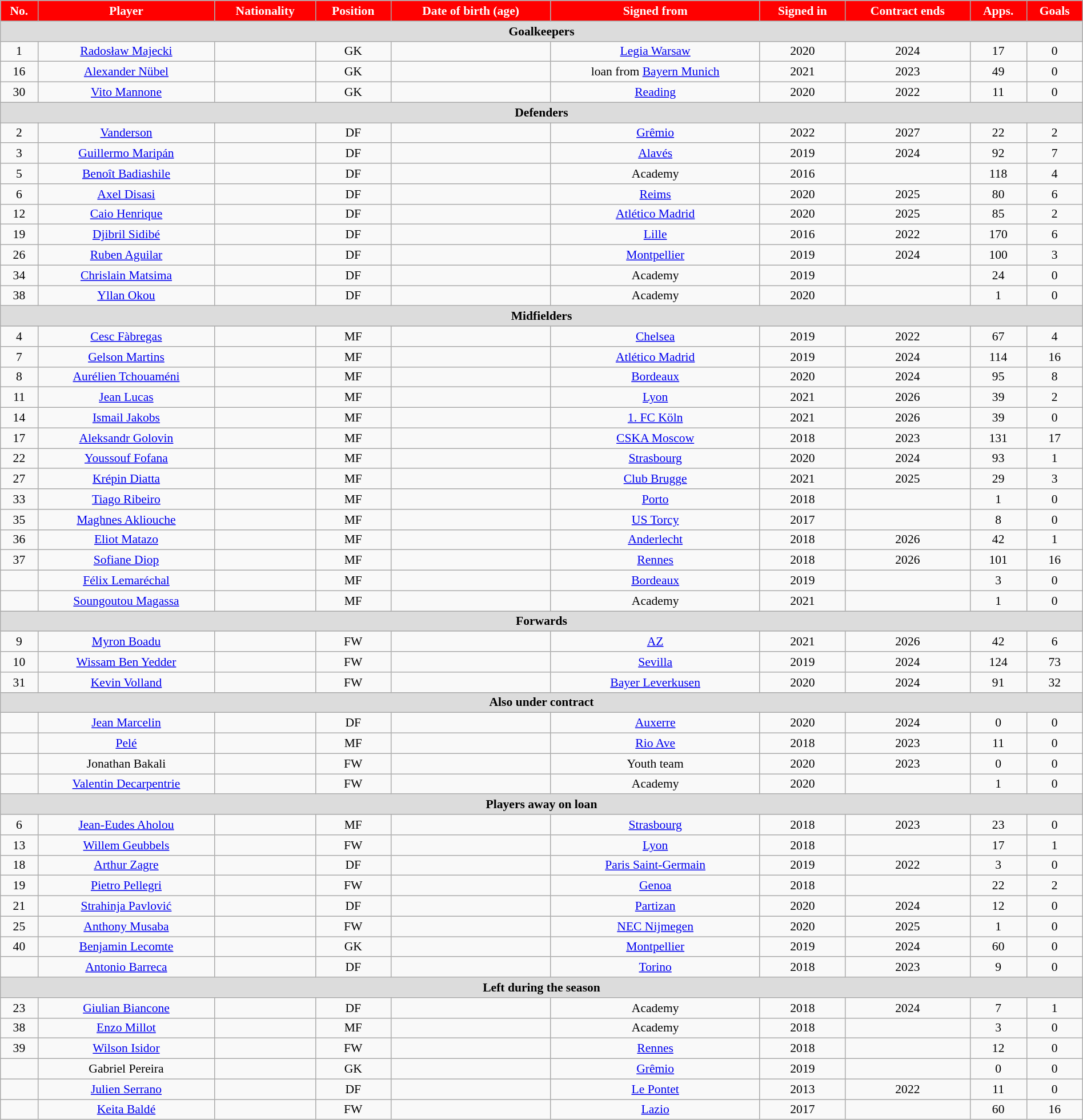<table class="wikitable"  style="text-align:center; font-size:90%; width:100%;">
<tr>
<th style="background:#FF0000; color:white; text-align:center;">No.</th>
<th style="background:#FF0000; color:white; text-align:center;">Player</th>
<th style="background:#FF0000; color:white; text-align:center;">Nationality</th>
<th style="background:#FF0000; color:white; text-align:center;">Position</th>
<th style="background:#FF0000; color:white; text-align:center;">Date of birth (age)</th>
<th style="background:#FF0000; color:white; text-align:center;">Signed from</th>
<th style="background:#FF0000; color:white; text-align:center;">Signed in</th>
<th style="background:#FF0000; color:white; text-align:center;">Contract ends</th>
<th style="background:#FF0000; color:white; text-align:center;">Apps.</th>
<th style="background:#FF0000; color:white; text-align:center;">Goals</th>
</tr>
<tr>
<th colspan="11"  style="background:#dcdcdc; text-align:center;">Goalkeepers</th>
</tr>
<tr>
<td>1</td>
<td><a href='#'>Radosław Majecki</a></td>
<td></td>
<td>GK</td>
<td></td>
<td><a href='#'>Legia Warsaw</a></td>
<td>2020</td>
<td>2024</td>
<td>17</td>
<td>0</td>
</tr>
<tr>
<td>16</td>
<td><a href='#'>Alexander Nübel</a></td>
<td></td>
<td>GK</td>
<td></td>
<td>loan from <a href='#'>Bayern Munich</a></td>
<td>2021</td>
<td>2023</td>
<td>49</td>
<td>0</td>
</tr>
<tr>
<td>30</td>
<td><a href='#'>Vito Mannone</a></td>
<td></td>
<td>GK</td>
<td></td>
<td><a href='#'>Reading</a></td>
<td>2020</td>
<td>2022</td>
<td>11</td>
<td>0</td>
</tr>
<tr>
<th colspan="11"  style="background:#dcdcdc; text-align:center;">Defenders</th>
</tr>
<tr>
<td>2</td>
<td><a href='#'>Vanderson</a></td>
<td></td>
<td>DF</td>
<td></td>
<td><a href='#'>Grêmio</a></td>
<td>2022</td>
<td>2027</td>
<td>22</td>
<td>2</td>
</tr>
<tr>
<td>3</td>
<td><a href='#'>Guillermo Maripán</a></td>
<td></td>
<td>DF</td>
<td></td>
<td><a href='#'>Alavés</a></td>
<td>2019</td>
<td>2024</td>
<td>92</td>
<td>7</td>
</tr>
<tr>
<td>5</td>
<td><a href='#'>Benoît Badiashile</a></td>
<td></td>
<td>DF</td>
<td></td>
<td>Academy</td>
<td>2016</td>
<td></td>
<td>118</td>
<td>4</td>
</tr>
<tr>
<td>6</td>
<td><a href='#'>Axel Disasi</a></td>
<td></td>
<td>DF</td>
<td></td>
<td><a href='#'>Reims</a></td>
<td>2020</td>
<td>2025</td>
<td>80</td>
<td>6</td>
</tr>
<tr>
<td>12</td>
<td><a href='#'>Caio Henrique</a></td>
<td></td>
<td>DF</td>
<td></td>
<td><a href='#'>Atlético Madrid</a></td>
<td>2020</td>
<td>2025</td>
<td>85</td>
<td>2</td>
</tr>
<tr>
<td>19</td>
<td><a href='#'>Djibril Sidibé</a></td>
<td></td>
<td>DF</td>
<td></td>
<td><a href='#'>Lille</a></td>
<td>2016</td>
<td>2022</td>
<td>170</td>
<td>6</td>
</tr>
<tr>
<td>26</td>
<td><a href='#'>Ruben Aguilar</a></td>
<td></td>
<td>DF</td>
<td></td>
<td><a href='#'>Montpellier</a></td>
<td>2019</td>
<td>2024</td>
<td>100</td>
<td>3</td>
</tr>
<tr>
<td>34</td>
<td><a href='#'>Chrislain Matsima</a></td>
<td></td>
<td>DF</td>
<td></td>
<td>Academy</td>
<td>2019</td>
<td></td>
<td>24</td>
<td>0</td>
</tr>
<tr>
<td>38</td>
<td><a href='#'>Yllan Okou</a></td>
<td></td>
<td>DF</td>
<td></td>
<td>Academy</td>
<td>2020</td>
<td></td>
<td>1</td>
<td>0</td>
</tr>
<tr>
<th colspan="11"  style="background:#dcdcdc; text-align:center;">Midfielders</th>
</tr>
<tr>
<td>4</td>
<td><a href='#'>Cesc Fàbregas</a></td>
<td></td>
<td>MF</td>
<td></td>
<td><a href='#'>Chelsea</a></td>
<td>2019</td>
<td>2022</td>
<td>67</td>
<td>4</td>
</tr>
<tr>
<td>7</td>
<td><a href='#'>Gelson Martins</a></td>
<td></td>
<td>MF</td>
<td></td>
<td><a href='#'>Atlético Madrid</a></td>
<td>2019</td>
<td>2024</td>
<td>114</td>
<td>16</td>
</tr>
<tr>
<td>8</td>
<td><a href='#'>Aurélien Tchouaméni</a></td>
<td></td>
<td>MF</td>
<td></td>
<td><a href='#'>Bordeaux</a></td>
<td>2020</td>
<td>2024</td>
<td>95</td>
<td>8</td>
</tr>
<tr>
<td>11</td>
<td><a href='#'>Jean Lucas</a></td>
<td></td>
<td>MF</td>
<td></td>
<td><a href='#'>Lyon</a></td>
<td>2021</td>
<td>2026</td>
<td>39</td>
<td>2</td>
</tr>
<tr>
<td>14</td>
<td><a href='#'>Ismail Jakobs</a></td>
<td></td>
<td>MF</td>
<td></td>
<td><a href='#'>1. FC Köln</a></td>
<td>2021</td>
<td>2026</td>
<td>39</td>
<td>0</td>
</tr>
<tr>
<td>17</td>
<td><a href='#'>Aleksandr Golovin</a></td>
<td></td>
<td>MF</td>
<td></td>
<td><a href='#'>CSKA Moscow</a></td>
<td>2018</td>
<td>2023</td>
<td>131</td>
<td>17</td>
</tr>
<tr>
<td>22</td>
<td><a href='#'>Youssouf Fofana</a></td>
<td></td>
<td>MF</td>
<td></td>
<td><a href='#'>Strasbourg</a></td>
<td>2020</td>
<td>2024</td>
<td>93</td>
<td>1</td>
</tr>
<tr>
<td>27</td>
<td><a href='#'>Krépin Diatta</a></td>
<td></td>
<td>MF</td>
<td></td>
<td><a href='#'>Club Brugge</a></td>
<td>2021</td>
<td>2025</td>
<td>29</td>
<td>3</td>
</tr>
<tr>
<td>33</td>
<td><a href='#'>Tiago Ribeiro</a></td>
<td></td>
<td>MF</td>
<td></td>
<td><a href='#'>Porto</a></td>
<td>2018</td>
<td></td>
<td>1</td>
<td>0</td>
</tr>
<tr>
<td>35</td>
<td><a href='#'>Maghnes Akliouche</a></td>
<td></td>
<td>MF</td>
<td></td>
<td><a href='#'>US Torcy</a></td>
<td>2017</td>
<td></td>
<td>8</td>
<td>0</td>
</tr>
<tr>
<td>36</td>
<td><a href='#'>Eliot Matazo</a></td>
<td></td>
<td>MF</td>
<td></td>
<td><a href='#'>Anderlecht</a></td>
<td>2018</td>
<td>2026</td>
<td>42</td>
<td>1</td>
</tr>
<tr>
<td>37</td>
<td><a href='#'>Sofiane Diop</a></td>
<td></td>
<td>MF</td>
<td></td>
<td><a href='#'>Rennes</a></td>
<td>2018</td>
<td>2026</td>
<td>101</td>
<td>16</td>
</tr>
<tr>
<td></td>
<td><a href='#'>Félix Lemaréchal</a></td>
<td></td>
<td>MF</td>
<td></td>
<td><a href='#'>Bordeaux</a></td>
<td>2019</td>
<td></td>
<td>3</td>
<td>0</td>
</tr>
<tr>
<td></td>
<td><a href='#'>Soungoutou Magassa</a></td>
<td></td>
<td>MF</td>
<td></td>
<td>Academy</td>
<td>2021</td>
<td></td>
<td>1</td>
<td>0</td>
</tr>
<tr>
<th colspan="11"  style="background:#dcdcdc; text-align:center;">Forwards</th>
</tr>
<tr>
<td>9</td>
<td><a href='#'>Myron Boadu</a></td>
<td></td>
<td>FW</td>
<td></td>
<td><a href='#'>AZ</a></td>
<td>2021</td>
<td>2026</td>
<td>42</td>
<td>6</td>
</tr>
<tr>
<td>10</td>
<td><a href='#'>Wissam Ben Yedder</a></td>
<td></td>
<td>FW</td>
<td></td>
<td><a href='#'>Sevilla</a></td>
<td>2019</td>
<td>2024</td>
<td>124</td>
<td>73</td>
</tr>
<tr>
<td>31</td>
<td><a href='#'>Kevin Volland</a></td>
<td></td>
<td>FW</td>
<td></td>
<td><a href='#'>Bayer Leverkusen</a></td>
<td>2020</td>
<td>2024</td>
<td>91</td>
<td>32</td>
</tr>
<tr>
<th colspan="11"  style="background:#dcdcdc; text-align:center;">Also under contract</th>
</tr>
<tr>
<td></td>
<td><a href='#'>Jean Marcelin</a></td>
<td></td>
<td>DF</td>
<td></td>
<td><a href='#'>Auxerre</a></td>
<td>2020</td>
<td>2024</td>
<td>0</td>
<td>0</td>
</tr>
<tr>
<td></td>
<td><a href='#'>Pelé</a></td>
<td></td>
<td>MF</td>
<td></td>
<td><a href='#'>Rio Ave</a></td>
<td>2018</td>
<td>2023</td>
<td>11</td>
<td>0</td>
</tr>
<tr>
<td></td>
<td>Jonathan Bakali</td>
<td></td>
<td>FW</td>
<td></td>
<td>Youth team</td>
<td>2020</td>
<td>2023</td>
<td>0</td>
<td>0</td>
</tr>
<tr>
<td></td>
<td><a href='#'>Valentin Decarpentrie</a></td>
<td></td>
<td>FW</td>
<td></td>
<td>Academy</td>
<td>2020</td>
<td></td>
<td>1</td>
<td>0</td>
</tr>
<tr>
<th colspan="11"  style="background:#dcdcdc; text-align:center;">Players away on loan</th>
</tr>
<tr>
<td>6</td>
<td><a href='#'>Jean-Eudes Aholou</a></td>
<td></td>
<td>MF</td>
<td></td>
<td><a href='#'>Strasbourg</a></td>
<td>2018</td>
<td>2023</td>
<td>23</td>
<td>0</td>
</tr>
<tr>
<td>13</td>
<td><a href='#'>Willem Geubbels</a></td>
<td></td>
<td>FW</td>
<td></td>
<td><a href='#'>Lyon</a></td>
<td>2018</td>
<td></td>
<td>17</td>
<td>1</td>
</tr>
<tr>
<td>18</td>
<td><a href='#'>Arthur Zagre</a></td>
<td></td>
<td>DF</td>
<td></td>
<td><a href='#'>Paris Saint-Germain</a></td>
<td>2019</td>
<td>2022</td>
<td>3</td>
<td>0</td>
</tr>
<tr>
<td>19</td>
<td><a href='#'>Pietro Pellegri</a></td>
<td></td>
<td>FW</td>
<td></td>
<td><a href='#'>Genoa</a></td>
<td>2018</td>
<td></td>
<td>22</td>
<td>2</td>
</tr>
<tr>
<td>21</td>
<td><a href='#'>Strahinja Pavlović</a></td>
<td></td>
<td>DF</td>
<td></td>
<td><a href='#'>Partizan</a></td>
<td>2020</td>
<td>2024</td>
<td>12</td>
<td>0</td>
</tr>
<tr>
<td>25</td>
<td><a href='#'>Anthony Musaba</a></td>
<td></td>
<td>FW</td>
<td></td>
<td><a href='#'>NEC Nijmegen</a></td>
<td>2020</td>
<td>2025</td>
<td>1</td>
<td>0</td>
</tr>
<tr>
<td>40</td>
<td><a href='#'>Benjamin Lecomte</a></td>
<td></td>
<td>GK</td>
<td></td>
<td><a href='#'>Montpellier</a></td>
<td>2019</td>
<td>2024</td>
<td>60</td>
<td>0</td>
</tr>
<tr>
<td></td>
<td><a href='#'>Antonio Barreca</a></td>
<td></td>
<td>DF</td>
<td></td>
<td><a href='#'>Torino</a></td>
<td>2018</td>
<td>2023</td>
<td>9</td>
<td>0</td>
</tr>
<tr>
<th colspan="11"  style="background:#dcdcdc; text-align:center;">Left during the season</th>
</tr>
<tr>
<td>23</td>
<td><a href='#'>Giulian Biancone</a></td>
<td></td>
<td>DF</td>
<td></td>
<td>Academy</td>
<td>2018</td>
<td>2024</td>
<td>7</td>
<td>1</td>
</tr>
<tr>
<td>38</td>
<td><a href='#'>Enzo Millot</a></td>
<td></td>
<td>MF</td>
<td></td>
<td>Academy</td>
<td>2018</td>
<td></td>
<td>3</td>
<td>0</td>
</tr>
<tr>
<td>39</td>
<td><a href='#'>Wilson Isidor</a></td>
<td></td>
<td>FW</td>
<td></td>
<td><a href='#'>Rennes</a></td>
<td>2018</td>
<td></td>
<td>12</td>
<td>0</td>
</tr>
<tr>
<td></td>
<td>Gabriel Pereira</td>
<td></td>
<td>GK</td>
<td></td>
<td><a href='#'>Grêmio</a></td>
<td>2019</td>
<td></td>
<td>0</td>
<td>0</td>
</tr>
<tr>
<td></td>
<td><a href='#'>Julien Serrano</a></td>
<td></td>
<td>DF</td>
<td></td>
<td><a href='#'>Le Pontet</a></td>
<td>2013</td>
<td>2022</td>
<td>11</td>
<td>0</td>
</tr>
<tr>
<td></td>
<td><a href='#'>Keita Baldé</a></td>
<td></td>
<td>FW</td>
<td></td>
<td><a href='#'>Lazio</a></td>
<td>2017</td>
<td></td>
<td>60</td>
<td>16</td>
</tr>
</table>
